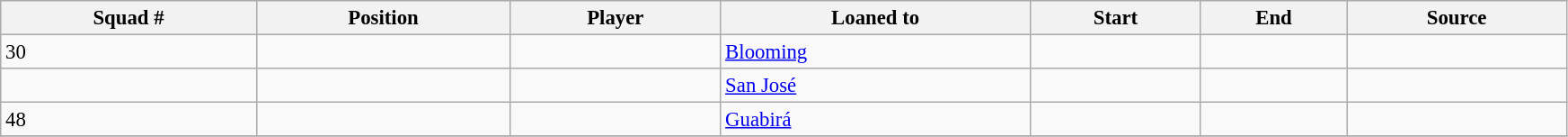<table width=92% class="wikitable sortable" style="text-align:center; font-size:95%; text-align:left">
<tr>
<th>Squad #</th>
<th>Position</th>
<th>Player</th>
<th>Loaned to</th>
<th>Start</th>
<th>End</th>
<th>Source</th>
</tr>
<tr>
<td>30</td>
<td></td>
<td></td>
<td> <a href='#'>Blooming</a></td>
<td></td>
<td></td>
<td></td>
</tr>
<tr>
<td></td>
<td></td>
<td></td>
<td> <a href='#'>San José</a></td>
<td></td>
<td></td>
<td></td>
</tr>
<tr>
<td>48</td>
<td></td>
<td></td>
<td> <a href='#'>Guabirá</a></td>
<td></td>
<td></td>
<td></td>
</tr>
<tr>
</tr>
</table>
